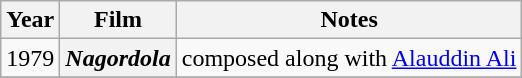<table class="wikitable sortable">
<tr>
<th>Year</th>
<th>Film</th>
<th>Notes</th>
</tr>
<tr>
<td>1979</td>
<th><em>Nagordola</em></th>
<td>composed along with <a href='#'>Alauddin Ali</a></td>
</tr>
<tr>
</tr>
</table>
